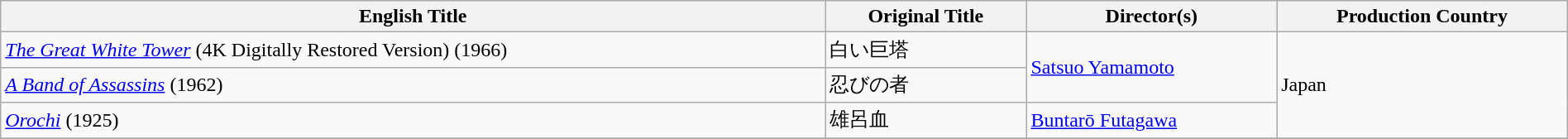<table class="sortable wikitable" style="width:100%; margin-bottom:4px">
<tr>
<th>English Title</th>
<th>Original Title</th>
<th>Director(s)</th>
<th>Production Country</th>
</tr>
<tr>
<td><em><a href='#'>The Great White Tower</a></em> (4K Digitally Restored Version) (1966)</td>
<td>白い巨塔</td>
<td rowspan="2"><a href='#'>Satsuo Yamamoto</a></td>
<td rowspan="3">Japan</td>
</tr>
<tr>
<td><em><a href='#'>A Band of Assassins</a></em> (1962)</td>
<td>忍びの者</td>
</tr>
<tr>
<td><em><a href='#'>Orochi</a></em> (1925)</td>
<td>雄呂血</td>
<td><a href='#'>Buntarō Futagawa</a></td>
</tr>
<tr>
</tr>
</table>
